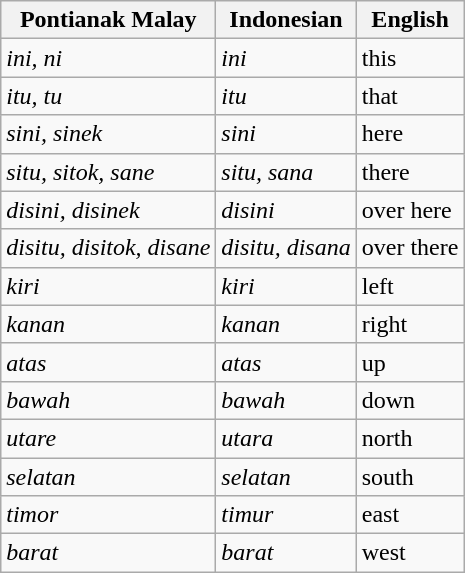<table class="wikitable">
<tr>
<th>Pontianak Malay</th>
<th>Indonesian</th>
<th>English</th>
</tr>
<tr>
<td><em>ini, ni</em></td>
<td><em>ini</em></td>
<td>this</td>
</tr>
<tr>
<td><em>itu, tu</em></td>
<td><em>itu</em></td>
<td>that</td>
</tr>
<tr>
<td><em>sini, sinek</em></td>
<td><em>sini</em></td>
<td>here</td>
</tr>
<tr>
<td><em>situ, sitok, sane</em></td>
<td><em>situ, sana</em></td>
<td>there</td>
</tr>
<tr>
<td><em>disini, disinek</em></td>
<td><em>disini</em></td>
<td>over here</td>
</tr>
<tr>
<td><em>disitu, disitok, disane</em></td>
<td><em>disitu, disana</em></td>
<td>over there</td>
</tr>
<tr>
<td><em>kiri</em></td>
<td><em>kiri</em></td>
<td>left</td>
</tr>
<tr>
<td><em>kanan</em></td>
<td><em>kanan</em></td>
<td>right</td>
</tr>
<tr>
<td><em>atas</em></td>
<td><em>atas</em></td>
<td>up</td>
</tr>
<tr>
<td><em>bawah</em></td>
<td><em>bawah</em></td>
<td>down</td>
</tr>
<tr>
<td><em>utare</em></td>
<td><em>utara</em></td>
<td>north</td>
</tr>
<tr>
<td><em>selatan</em></td>
<td><em>selatan</em></td>
<td>south</td>
</tr>
<tr>
<td><em>timor</em></td>
<td><em>timur</em></td>
<td>east</td>
</tr>
<tr>
<td><em>barat</em></td>
<td><em>barat</em></td>
<td>west</td>
</tr>
</table>
